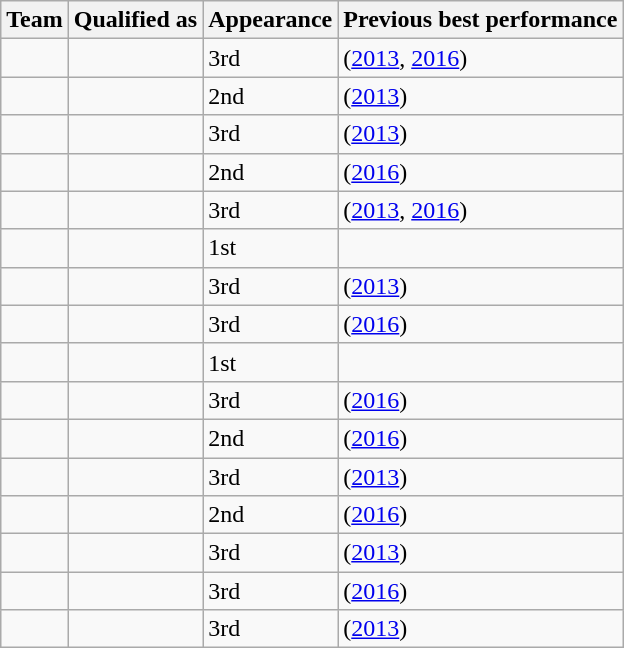<table class="wikitable sortable">
<tr>
<th>Team</th>
<th>Qualified as</th>
<th data-sort-type="number">Appearance</th>
<th>Previous best performance</th>
</tr>
<tr>
<td></td>
<td></td>
<td>3rd</td>
<td> (<a href='#'>2013</a>, <a href='#'>2016</a>)</td>
</tr>
<tr>
<td></td>
<td></td>
<td>2nd</td>
<td> (<a href='#'>2013</a>)</td>
</tr>
<tr>
<td></td>
<td></td>
<td>3rd</td>
<td> (<a href='#'>2013</a>)</td>
</tr>
<tr>
<td></td>
<td></td>
<td>2nd</td>
<td> (<a href='#'>2016</a>)</td>
</tr>
<tr>
<td></td>
<td></td>
<td>3rd</td>
<td> (<a href='#'>2013</a>, <a href='#'>2016</a>)</td>
</tr>
<tr>
<td></td>
<td></td>
<td>1st</td>
<td></td>
</tr>
<tr>
<td></td>
<td></td>
<td>3rd</td>
<td> (<a href='#'>2013</a>)</td>
</tr>
<tr>
<td></td>
<td></td>
<td>3rd</td>
<td> (<a href='#'>2016</a>)</td>
</tr>
<tr>
<td></td>
<td></td>
<td>1st</td>
<td></td>
</tr>
<tr>
<td></td>
<td></td>
<td>3rd</td>
<td> (<a href='#'>2016</a>)</td>
</tr>
<tr>
<td></td>
<td></td>
<td>2nd</td>
<td> (<a href='#'>2016</a>)</td>
</tr>
<tr>
<td></td>
<td></td>
<td>3rd</td>
<td> (<a href='#'>2013</a>)</td>
</tr>
<tr>
<td></td>
<td></td>
<td>2nd</td>
<td> (<a href='#'>2016</a>)</td>
</tr>
<tr>
<td></td>
<td></td>
<td>3rd</td>
<td> (<a href='#'>2013</a>)</td>
</tr>
<tr>
<td></td>
<td></td>
<td>3rd</td>
<td> (<a href='#'>2016</a>)</td>
</tr>
<tr>
<td></td>
<td></td>
<td>3rd</td>
<td> (<a href='#'>2013</a>)</td>
</tr>
</table>
